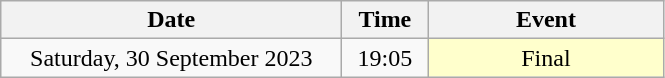<table class = "wikitable" style="text-align:center;">
<tr>
<th width=220>Date</th>
<th width=50>Time</th>
<th width=150>Event</th>
</tr>
<tr>
<td>Saturday, 30 September 2023</td>
<td>19:05</td>
<td bgcolor=ffffcc>Final</td>
</tr>
</table>
